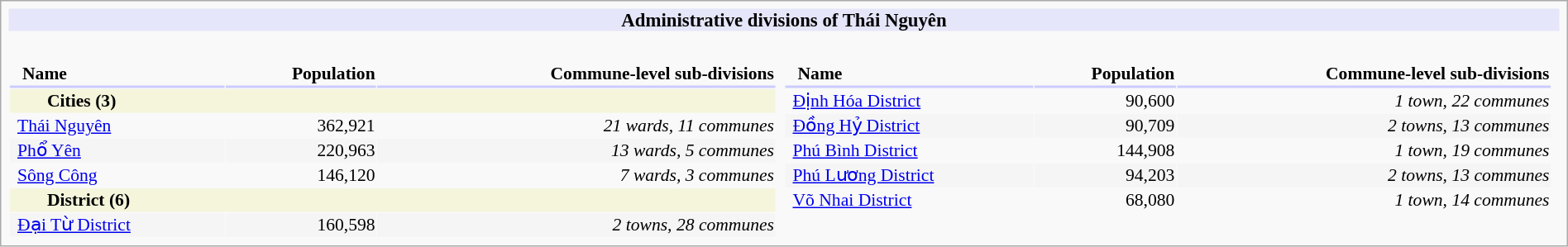<table cellpadding="0" cellspacing="6" width="100%" align="center" style="background: #f9f9f9; border: 1px #aaa solid; margin-top: 16px">
<tr>
<th colspan="3" style="background: #E6E6FA; font-size: 95%;">Administrative divisions of Thái Nguyên</th>
</tr>
<tr>
<td width="50%" valign="top" style="background: #f9f9f9;"><br><table cellpadding="1" cellspacing="1" style="background: #f9f9f9; font-size: 90%; text-align: right;" width="100%">
<tr>
<th align="left" style="border-bottom: 2px solid #CCCCFF; padding-left: 10px; white-space:nowrap">Name</th>
<th style="border-bottom: 2px solid #CCCCFF;">Population</th>
<th style="border-bottom: 2px solid #CCCCFF;">Commune-level sub-divisions</th>
</tr>
<tr>
<td align="left" colspan="3" style="background: #F5F5DC; padding-left: 30px;"><strong>Cities (3)</strong></td>
</tr>
<tr>
<td align="left" style="padding-left: 6px; white-space:nowrap"><a href='#'>Thái Nguyên</a></td>
<td>362,921</td>
<td><em>21 wards, 11 communes</em></td>
</tr>
<tr bgcolor="#f5f5f5">
<td align="left" style="padding-left: 6px; white-space:nowrap"><a href='#'>Phổ Yên</a></td>
<td>220,963</td>
<td><em>13 wards, 5 communes</em></td>
</tr>
<tr>
<td align="left" style="padding-left: 6px; white-space:nowrap"><a href='#'>Sông Công</a></td>
<td>146,120</td>
<td><em>7 wards, 3 communes</em></td>
</tr>
<tr>
<td align="left" colspan="3" style="background: #F5F5DC; padding-left: 30px;"><strong>District (6)</strong></td>
</tr>
<tr bgcolor="#f5f5f5">
<td align="left" style="padding-left: 6px; white-space:nowrap"><a href='#'>Đại Từ District</a></td>
<td>160,598</td>
<td><em>2 towns, 28 communes</em></td>
</tr>
</table>
</td>
<td width="50%" valign="top" style="background: #f9f9f9;"><br><table cellpadding="1" cellspacing="1" style="background: #f9f9f9; font-size: 90%; text-align: right;" width="100%">
<tr>
<th align="left" style="border-bottom: 2px solid #CCCCFF; padding-left: 10px; white-space:nowrap">Name</th>
<th style="border-bottom: 2px solid #CCCCFF;">Population</th>
<th style="border-bottom: 2px solid #CCCCFF;">Commune-level sub-divisions</th>
</tr>
<tr>
<td align="left" style="padding-left: 6px; white-space:nowrap"><a href='#'>Định Hóa District</a></td>
<td>90,600</td>
<td><em>1 town, 22 communes</em></td>
</tr>
<tr bgcolor="#f5f5f5">
<td align="left" style="padding-left: 6px; white-space:nowrap"><a href='#'>Đồng Hỷ District</a></td>
<td>90,709</td>
<td><em>2 towns, 13 communes</em></td>
</tr>
<tr>
<td align="left" style="padding-left: 6px; white-space:nowrap"><a href='#'>Phú Bình District</a></td>
<td>144,908</td>
<td><em>1 town, 19 communes</em></td>
</tr>
<tr bgcolor="#f5f5f5">
<td align="left" style="padding-left: 6px; white-space:nowrap"><a href='#'>Phú Lương District</a></td>
<td>94,203</td>
<td><em>2 towns, 13 communes</em></td>
</tr>
<tr>
<td align="left" style="padding-left: 6px; white-space:nowrap"><a href='#'>Võ Nhai District</a></td>
<td>68,080</td>
<td><em>1 town, 14 communes</em></td>
</tr>
</table>
</td>
<td valign="top" style="background: #f9f9f9; font-size: 90%"></td>
</tr>
</table>
